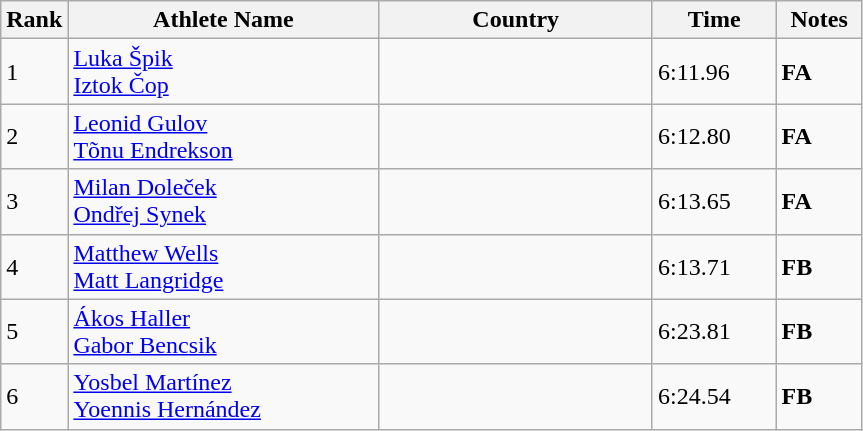<table class="wikitable">
<tr>
<th width=25>Rank</th>
<th width=200>Athlete Name</th>
<th width=175>Country</th>
<th width=75>Time</th>
<th width=50>Notes</th>
</tr>
<tr>
<td>1</td>
<td><a href='#'>Luka Špik</a> <br> <a href='#'>Iztok Čop</a></td>
<td></td>
<td>6:11.96</td>
<td><strong>FA</strong></td>
</tr>
<tr>
<td>2</td>
<td><a href='#'>Leonid Gulov</a> <br> <a href='#'>Tõnu Endrekson</a></td>
<td></td>
<td>6:12.80</td>
<td><strong>FA</strong></td>
</tr>
<tr>
<td>3</td>
<td><a href='#'>Milan Doleček</a> <br> <a href='#'>Ondřej Synek</a></td>
<td></td>
<td>6:13.65</td>
<td><strong>FA</strong></td>
</tr>
<tr>
<td>4</td>
<td><a href='#'>Matthew Wells</a> <br> <a href='#'>Matt Langridge</a></td>
<td></td>
<td>6:13.71</td>
<td><strong>FB</strong></td>
</tr>
<tr>
<td>5</td>
<td><a href='#'>Ákos Haller</a> <br> <a href='#'>Gabor Bencsik</a></td>
<td></td>
<td>6:23.81</td>
<td><strong>FB</strong></td>
</tr>
<tr>
<td>6</td>
<td><a href='#'>Yosbel Martínez</a> <br> <a href='#'>Yoennis Hernández</a></td>
<td></td>
<td>6:24.54</td>
<td><strong>FB</strong></td>
</tr>
</table>
